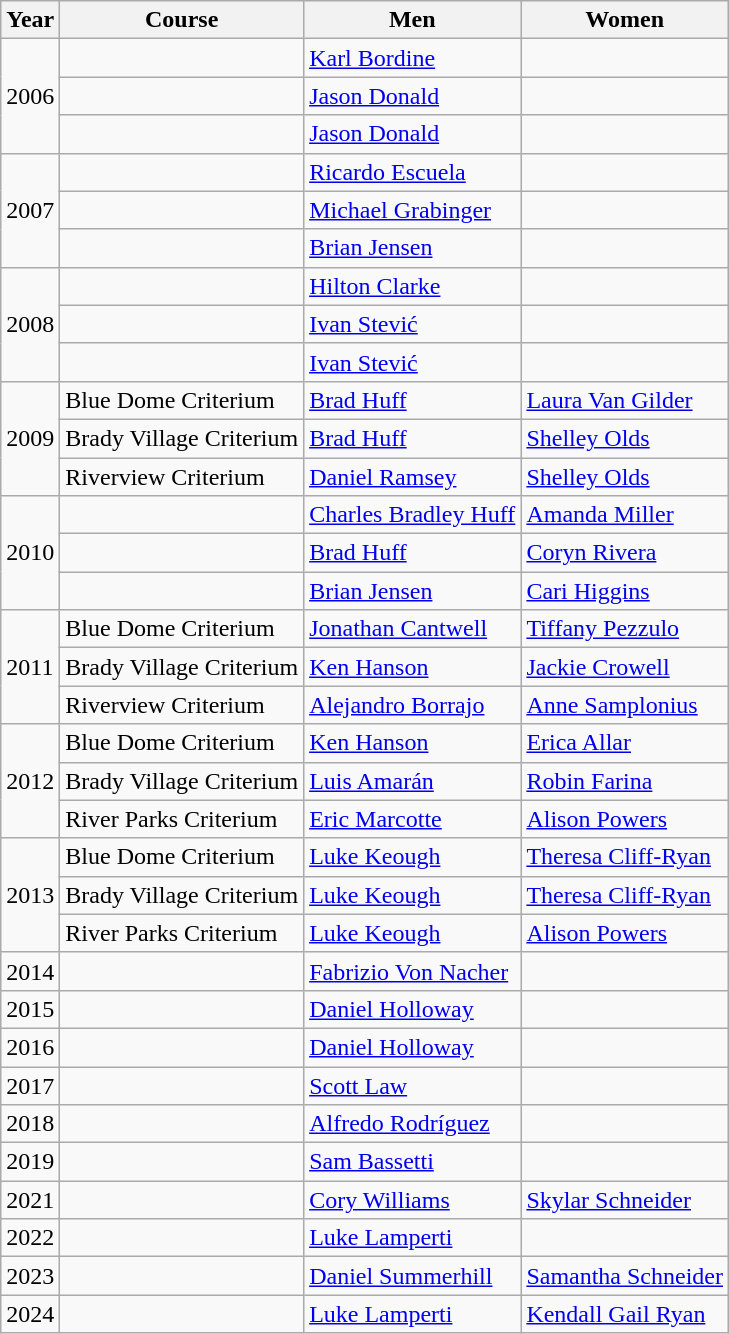<table class="wikitable">
<tr>
<th>Year</th>
<th>Course</th>
<th>Men</th>
<th>Women</th>
</tr>
<tr>
<td rowspan="3">2006</td>
<td></td>
<td> <a href='#'>Karl Bordine</a></td>
<td></td>
</tr>
<tr>
<td></td>
<td> <a href='#'>Jason Donald</a></td>
<td></td>
</tr>
<tr>
<td></td>
<td> <a href='#'>Jason Donald</a></td>
<td></td>
</tr>
<tr>
<td rowspan="3">2007</td>
<td></td>
<td> <a href='#'>Ricardo Escuela</a></td>
<td></td>
</tr>
<tr>
<td></td>
<td> <a href='#'>Michael Grabinger</a></td>
<td></td>
</tr>
<tr>
<td></td>
<td> <a href='#'>Brian Jensen</a></td>
<td></td>
</tr>
<tr>
<td rowspan="3">2008</td>
<td></td>
<td> <a href='#'>Hilton Clarke</a></td>
<td></td>
</tr>
<tr>
<td></td>
<td> <a href='#'>Ivan Stević</a></td>
<td></td>
</tr>
<tr>
<td></td>
<td> <a href='#'>Ivan Stević</a></td>
<td></td>
</tr>
<tr>
<td rowspan="3">2009</td>
<td>Blue Dome Criterium</td>
<td> <a href='#'>Brad Huff</a></td>
<td><a href='#'>Laura Van Gilder</a></td>
</tr>
<tr>
<td>Brady Village Criterium</td>
<td> <a href='#'>Brad Huff</a></td>
<td><a href='#'>Shelley Olds</a></td>
</tr>
<tr>
<td>Riverview Criterium</td>
<td> <a href='#'>Daniel Ramsey</a></td>
<td><a href='#'>Shelley Olds</a></td>
</tr>
<tr>
<td rowspan="3">2010</td>
<td></td>
<td> <a href='#'>Charles Bradley Huff</a></td>
<td><a href='#'>Amanda Miller</a></td>
</tr>
<tr>
<td></td>
<td> <a href='#'>Brad Huff</a></td>
<td><a href='#'>Coryn Rivera</a></td>
</tr>
<tr>
<td></td>
<td> <a href='#'>Brian Jensen</a></td>
<td><a href='#'>Cari Higgins</a></td>
</tr>
<tr>
<td rowspan="3">2011</td>
<td>Blue Dome Criterium</td>
<td> <a href='#'>Jonathan Cantwell</a></td>
<td><a href='#'>Tiffany Pezzulo</a></td>
</tr>
<tr>
<td>Brady Village Criterium</td>
<td> <a href='#'>Ken Hanson</a></td>
<td><a href='#'>Jackie Crowell</a></td>
</tr>
<tr>
<td>Riverview Criterium</td>
<td> <a href='#'>Alejandro Borrajo</a></td>
<td><a href='#'>Anne Samplonius</a></td>
</tr>
<tr>
<td rowspan="3">2012</td>
<td>Blue Dome Criterium</td>
<td> <a href='#'>Ken Hanson</a></td>
<td><a href='#'>Erica Allar</a></td>
</tr>
<tr>
<td>Brady Village Criterium</td>
<td> <a href='#'>Luis Amarán</a></td>
<td><a href='#'>Robin Farina</a></td>
</tr>
<tr>
<td>River Parks Criterium</td>
<td> <a href='#'>Eric Marcotte</a></td>
<td><a href='#'>Alison Powers</a></td>
</tr>
<tr>
<td rowspan="3">2013</td>
<td>Blue Dome Criterium</td>
<td> <a href='#'>Luke Keough</a></td>
<td><a href='#'>Theresa Cliff-Ryan</a></td>
</tr>
<tr>
<td>Brady Village Criterium</td>
<td> <a href='#'>Luke Keough</a></td>
<td><a href='#'>Theresa Cliff-Ryan</a></td>
</tr>
<tr>
<td>River Parks Criterium</td>
<td> <a href='#'>Luke Keough</a></td>
<td><a href='#'>Alison Powers</a></td>
</tr>
<tr>
<td>2014</td>
<td></td>
<td> <a href='#'>Fabrizio Von Nacher</a></td>
<td></td>
</tr>
<tr>
<td>2015</td>
<td></td>
<td> <a href='#'>Daniel Holloway</a></td>
<td></td>
</tr>
<tr>
<td>2016</td>
<td></td>
<td> <a href='#'>Daniel Holloway</a></td>
<td></td>
</tr>
<tr>
<td>2017</td>
<td></td>
<td> <a href='#'>Scott Law</a></td>
<td></td>
</tr>
<tr>
<td>2018</td>
<td></td>
<td> <a href='#'>Alfredo Rodríguez</a></td>
<td></td>
</tr>
<tr>
<td>2019</td>
<td></td>
<td> <a href='#'>Sam Bassetti</a></td>
<td></td>
</tr>
<tr>
<td>2021</td>
<td></td>
<td> <a href='#'>Cory Williams</a></td>
<td><a href='#'>Skylar Schneider</a></td>
</tr>
<tr>
<td>2022</td>
<td></td>
<td> <a href='#'>Luke Lamperti</a></td>
<td></td>
</tr>
<tr>
<td>2023</td>
<td></td>
<td> <a href='#'>Daniel Summerhill</a></td>
<td><a href='#'>Samantha Schneider</a></td>
</tr>
<tr>
<td>2024</td>
<td></td>
<td> <a href='#'>Luke Lamperti</a></td>
<td><a href='#'>Kendall Gail Ryan</a></td>
</tr>
</table>
